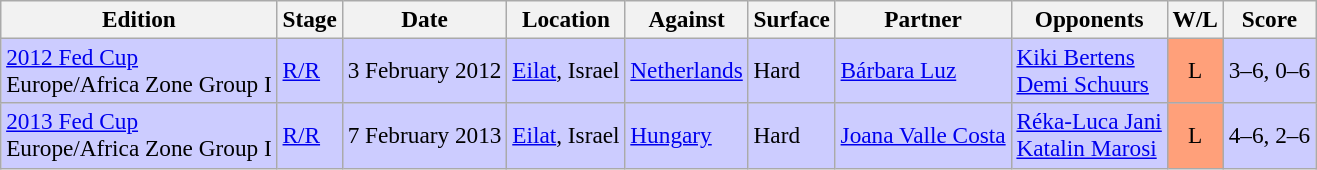<table class=wikitable style=font-size:97%>
<tr>
<th>Edition</th>
<th>Stage</th>
<th>Date</th>
<th>Location</th>
<th>Against</th>
<th>Surface</th>
<th>Partner</th>
<th>Opponents</th>
<th>W/L</th>
<th>Score</th>
</tr>
<tr style="background:#ccf;">
<td><a href='#'>2012 Fed Cup</a> <br> Europe/Africa Zone Group I</td>
<td><a href='#'>R/R</a></td>
<td>3 February 2012</td>
<td><a href='#'>Eilat</a>, Israel</td>
<td> <a href='#'>Netherlands</a></td>
<td>Hard</td>
<td> <a href='#'>Bárbara Luz</a></td>
<td> <a href='#'>Kiki Bertens</a> <br>  <a href='#'>Demi Schuurs</a></td>
<td style="text-align:center; background:#ffa07a;">L</td>
<td>3–6, 0–6</td>
</tr>
<tr style="background:#ccf;">
<td><a href='#'>2013 Fed Cup</a> <br> Europe/Africa Zone Group I</td>
<td><a href='#'>R/R</a></td>
<td>7 February 2013</td>
<td><a href='#'>Eilat</a>, Israel</td>
<td> <a href='#'>Hungary</a></td>
<td>Hard</td>
<td> <a href='#'>Joana Valle Costa</a></td>
<td> <a href='#'>Réka-Luca Jani</a> <br>  <a href='#'>Katalin Marosi</a></td>
<td style="text-align:center; background:#ffa07a;">L</td>
<td>4–6, 2–6</td>
</tr>
</table>
